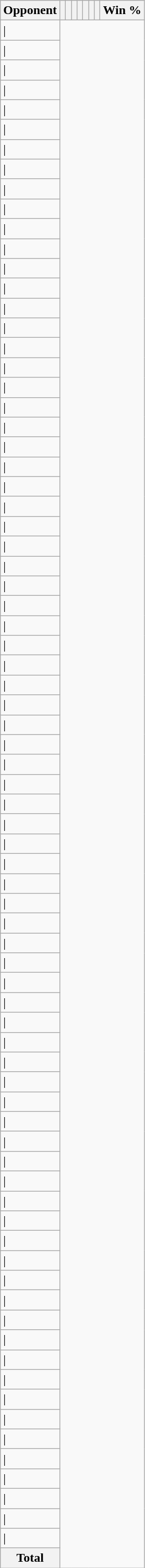<table class="wikitable sortable collapsible collapsed" style="text-align:center;">
<tr>
<th>Opponent</th>
<th></th>
<th></th>
<th></th>
<th></th>
<th></th>
<th></th>
<th></th>
<th>Win %</th>
</tr>
<tr>
<td align="left">|</td>
</tr>
<tr>
<td align="left">|</td>
</tr>
<tr>
<td align="left">|</td>
</tr>
<tr>
<td align="left">|</td>
</tr>
<tr>
<td align="left">|</td>
</tr>
<tr>
<td align="left">|</td>
</tr>
<tr>
<td align="left">|</td>
</tr>
<tr>
<td align="left">|</td>
</tr>
<tr>
<td align="left">|</td>
</tr>
<tr>
<td align="left">|</td>
</tr>
<tr>
<td align="left">|</td>
</tr>
<tr>
<td align="left">|</td>
</tr>
<tr>
<td align="left">|</td>
</tr>
<tr>
<td align="left">|</td>
</tr>
<tr>
<td align="left">|</td>
</tr>
<tr>
<td align="left">|</td>
</tr>
<tr>
<td align="left">|</td>
</tr>
<tr>
<td align="left">|</td>
</tr>
<tr>
<td align="left">|</td>
</tr>
<tr>
<td align="left">|</td>
</tr>
<tr>
<td align="left">|</td>
</tr>
<tr>
<td align="left">|</td>
</tr>
<tr>
<td align="left">|</td>
</tr>
<tr>
<td align="left">|</td>
</tr>
<tr>
<td align="left">|</td>
</tr>
<tr>
<td align="left">|</td>
</tr>
<tr>
<td align="left">|</td>
</tr>
<tr>
<td align="left">|</td>
</tr>
<tr>
<td align="left">|</td>
</tr>
<tr>
<td align="left">|</td>
</tr>
<tr>
<td align="left">|</td>
</tr>
<tr>
<td align="left">|</td>
</tr>
<tr>
<td align="left">|</td>
</tr>
<tr>
<td align="left">|</td>
</tr>
<tr>
<td align="left">|</td>
</tr>
<tr>
<td align="left">|</td>
</tr>
<tr>
<td align="left">|</td>
</tr>
<tr>
<td align="left">|</td>
</tr>
<tr>
<td align="left">|</td>
</tr>
<tr>
<td align="left">|</td>
</tr>
<tr>
<td align="left">|</td>
</tr>
<tr>
<td align="left">|</td>
</tr>
<tr>
<td align="left">|</td>
</tr>
<tr>
<td align="left">|</td>
</tr>
<tr>
<td align="left">|</td>
</tr>
<tr>
<td align="left">|</td>
</tr>
<tr>
<td align="left">|</td>
</tr>
<tr>
<td align="left">|</td>
</tr>
<tr>
<td align="left">|</td>
</tr>
<tr>
<td align="left">|</td>
</tr>
<tr>
<td align="left">|</td>
</tr>
<tr>
<td align="left">|</td>
</tr>
<tr>
<td align="left">|</td>
</tr>
<tr>
<td align=left>|</td>
</tr>
<tr>
<td align=left>|</td>
</tr>
<tr>
<td align="left">|</td>
</tr>
<tr>
<td align="left">|</td>
</tr>
<tr>
<td align="left">|</td>
</tr>
<tr>
<td align="left">|</td>
</tr>
<tr>
<td align="left">|</td>
</tr>
<tr>
<td align="left">|</td>
</tr>
<tr>
<td align="left">|</td>
</tr>
<tr>
<td align="left">|</td>
</tr>
<tr>
<td align="left">|</td>
</tr>
<tr>
<td align="left">|</td>
</tr>
<tr>
<td align="left">|</td>
</tr>
<tr>
<td align="left">|</td>
</tr>
<tr>
<td align="left">|</td>
</tr>
<tr>
<td align="left">|</td>
</tr>
<tr>
<td align="left">|</td>
</tr>
<tr>
<td align="left">|</td>
</tr>
<tr>
<td align=left>|</td>
</tr>
<tr>
<td align="left">|</td>
</tr>
<tr>
<td align="left">|</td>
</tr>
<tr>
<td align=left>|</td>
</tr>
<tr>
<td align="left">|</td>
</tr>
<tr>
<td align=left>|</td>
</tr>
<tr class="sortbottom">
<th>Total<br></th>
</tr>
</table>
